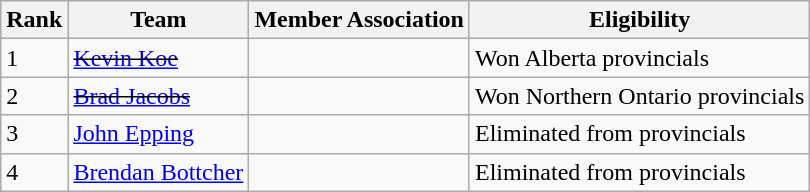<table class="wikitable">
<tr>
<th scope="col">Rank</th>
<th scope="col">Team</th>
<th scope="col">Member Association</th>
<th scope="col">Eligibility</th>
</tr>
<tr>
<td>1</td>
<td><s><a href='#'>Kevin Koe</a></s></td>
<td></td>
<td>Won Alberta provincials</td>
</tr>
<tr>
<td>2</td>
<td><s><a href='#'>Brad Jacobs</a></s></td>
<td></td>
<td>Won Northern Ontario provincials</td>
</tr>
<tr>
<td>3</td>
<td><a href='#'>John Epping</a></td>
<td></td>
<td>Eliminated from provincials</td>
</tr>
<tr>
<td>4</td>
<td><a href='#'>Brendan Bottcher</a></td>
<td></td>
<td>Eliminated from provincials</td>
</tr>
</table>
